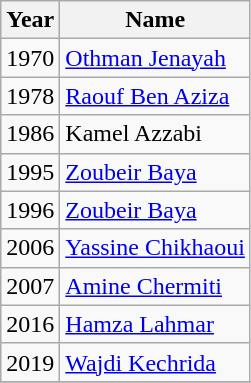<table class="wikitable">
<tr>
<th>Year</th>
<th>Name</th>
</tr>
<tr>
<td>1970</td>
<td> <a href='#'>Othman Jenayah</a></td>
</tr>
<tr>
<td>1978</td>
<td> <a href='#'>Raouf Ben Aziza</a></td>
</tr>
<tr>
<td>1986</td>
<td> Kamel Azzabi</td>
</tr>
<tr>
<td>1995</td>
<td> <a href='#'>Zoubeir Baya</a></td>
</tr>
<tr>
<td>1996</td>
<td> <a href='#'>Zoubeir Baya</a></td>
</tr>
<tr>
<td>2006</td>
<td> <a href='#'>Yassine Chikhaoui</a></td>
</tr>
<tr>
<td>2007</td>
<td> <a href='#'>Amine Chermiti</a></td>
</tr>
<tr>
<td>2016</td>
<td> <a href='#'>Hamza Lahmar</a></td>
</tr>
<tr>
<td>2019</td>
<td> <a href='#'>Wajdi Kechrida</a></td>
</tr>
<tr>
</tr>
</table>
